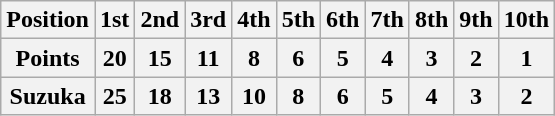<table class="wikitable">
<tr>
<th>Position</th>
<th>1st</th>
<th>2nd</th>
<th>3rd</th>
<th>4th</th>
<th>5th</th>
<th>6th</th>
<th>7th</th>
<th>8th</th>
<th>9th</th>
<th>10th</th>
</tr>
<tr>
<th>Points</th>
<th>20</th>
<th>15</th>
<th>11</th>
<th>8</th>
<th>6</th>
<th>5</th>
<th>4</th>
<th>3</th>
<th>2</th>
<th>1</th>
</tr>
<tr>
<th>Suzuka</th>
<th>25</th>
<th>18</th>
<th>13</th>
<th>10</th>
<th>8</th>
<th>6</th>
<th>5</th>
<th>4</th>
<th>3</th>
<th>2</th>
</tr>
</table>
